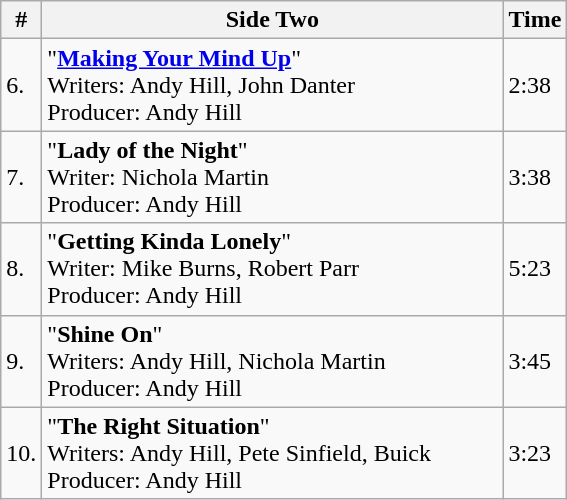<table class="wikitable">
<tr>
<th>#</th>
<th width="300">Side Two</th>
<th>Time</th>
</tr>
<tr>
<td>6.</td>
<td>"<strong><a href='#'>Making Your Mind Up</a></strong>"  <br>Writers: Andy Hill, John Danter<br> Producer: Andy Hill</td>
<td>2:38</td>
</tr>
<tr>
<td>7.</td>
<td>"<strong>Lady of the Night</strong>"  <br>Writer: Nichola Martin<br> Producer: Andy Hill</td>
<td>3:38</td>
</tr>
<tr>
<td>8.</td>
<td>"<strong>Getting Kinda Lonely</strong>"  <br>Writer: Mike Burns, Robert Parr<br> Producer: Andy Hill</td>
<td>5:23</td>
</tr>
<tr>
<td>9.</td>
<td>"<strong>Shine On</strong>"  <br>Writers: Andy Hill, Nichola Martin<br> Producer: Andy Hill</td>
<td>3:45</td>
</tr>
<tr>
<td>10.</td>
<td>"<strong>The Right Situation</strong>" <br>Writers: Andy Hill, Pete Sinfield, Buick <br> Producer: Andy Hill</td>
<td>3:23</td>
</tr>
</table>
